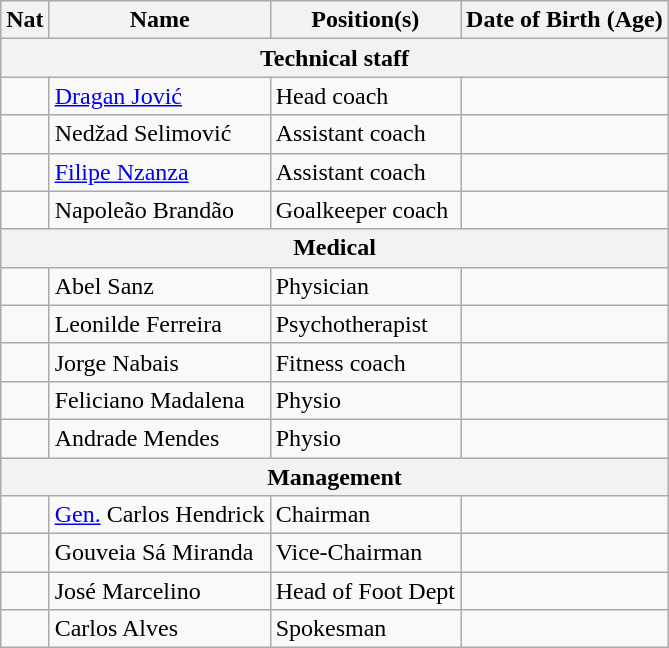<table class="wikitable ve-ce-branchNode ve-ce-tableNode">
<tr>
<th>Nat</th>
<th>Name</th>
<th>Position(s)</th>
<th>Date of Birth (Age)</th>
</tr>
<tr>
<th colspan="4">Technical staff</th>
</tr>
<tr>
<td></td>
<td><a href='#'>Dragan Jović</a></td>
<td>Head coach</td>
<td></td>
</tr>
<tr>
<td></td>
<td>Nedžad Selimović</td>
<td>Assistant coach</td>
<td></td>
</tr>
<tr>
<td></td>
<td><a href='#'>Filipe Nzanza</a></td>
<td>Assistant coach</td>
<td></td>
</tr>
<tr>
<td></td>
<td>Napoleão Brandão</td>
<td>Goalkeeper coach</td>
<td></td>
</tr>
<tr>
<th colspan="4">Medical</th>
</tr>
<tr>
<td></td>
<td>Abel Sanz</td>
<td>Physician</td>
<td></td>
</tr>
<tr>
<td></td>
<td>Leonilde Ferreira</td>
<td>Psychotherapist</td>
<td></td>
</tr>
<tr>
<td></td>
<td>Jorge Nabais</td>
<td>Fitness coach</td>
<td></td>
</tr>
<tr>
<td></td>
<td>Feliciano Madalena</td>
<td>Physio</td>
<td></td>
</tr>
<tr>
<td></td>
<td>Andrade Mendes</td>
<td>Physio</td>
<td></td>
</tr>
<tr>
<th colspan="4">Management</th>
</tr>
<tr>
<td></td>
<td><a href='#'>Gen.</a> Carlos Hendrick</td>
<td>Chairman</td>
<td></td>
</tr>
<tr>
<td></td>
<td>Gouveia Sá Miranda</td>
<td>Vice-Chairman</td>
<td></td>
</tr>
<tr>
<td></td>
<td>José Marcelino</td>
<td>Head of Foot Dept</td>
<td></td>
</tr>
<tr>
<td></td>
<td>Carlos Alves</td>
<td>Spokesman</td>
<td></td>
</tr>
</table>
